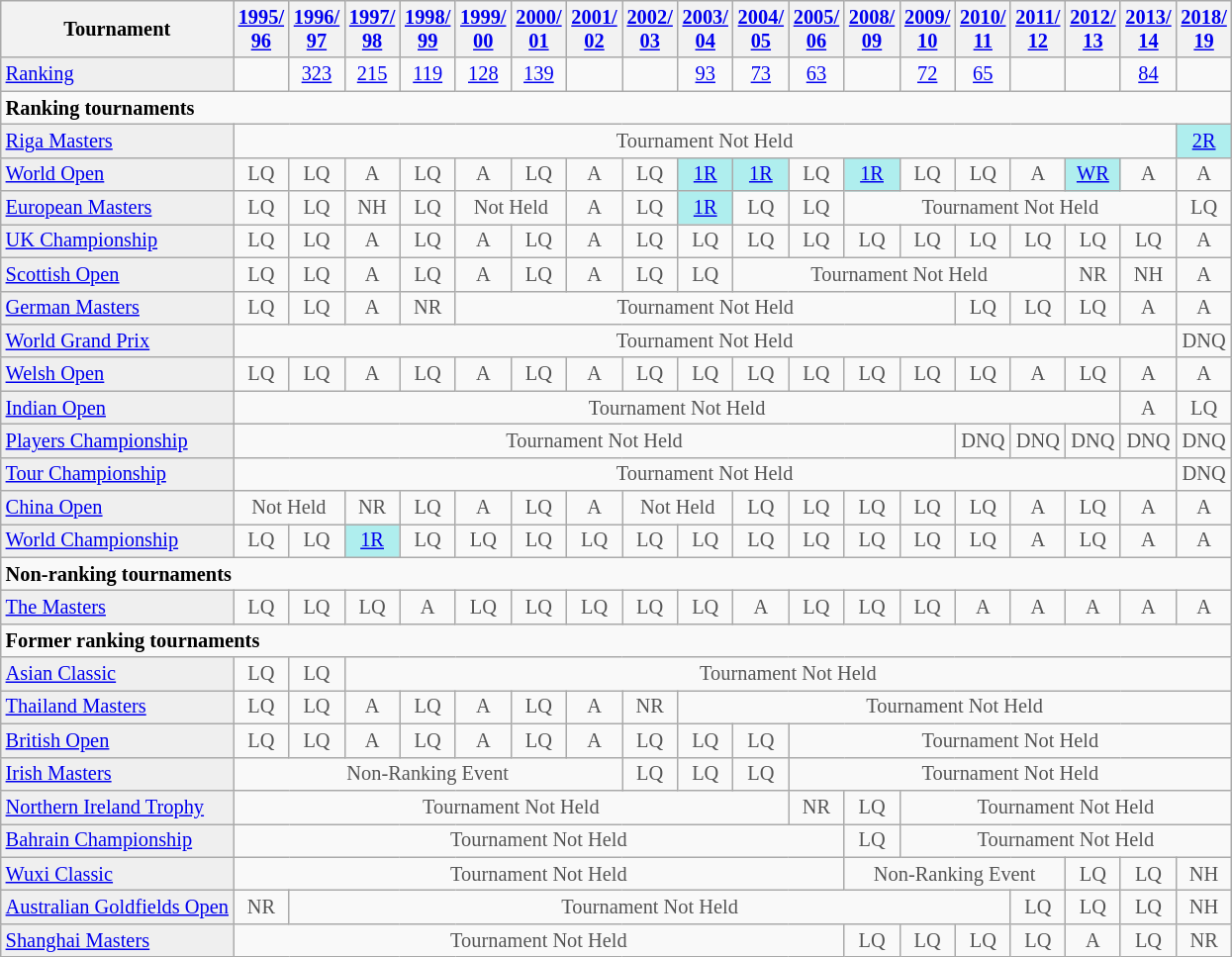<table class="wikitable" style="font-size:85%;">
<tr>
<th>Tournament</th>
<th><a href='#'>1995/<br>96</a></th>
<th><a href='#'>1996/<br>97</a></th>
<th><a href='#'>1997/<br>98</a></th>
<th><a href='#'>1998/<br>99</a></th>
<th><a href='#'>1999/<br>00</a></th>
<th><a href='#'>2000/<br>01</a></th>
<th><a href='#'>2001/<br>02</a></th>
<th><a href='#'>2002/<br>03</a></th>
<th><a href='#'>2003/<br>04</a></th>
<th><a href='#'>2004/<br>05</a></th>
<th><a href='#'>2005/<br>06</a></th>
<th><a href='#'>2008/<br>09</a></th>
<th><a href='#'>2009/<br>10</a></th>
<th><a href='#'>2010/<br>11</a></th>
<th><a href='#'>2011/<br>12</a></th>
<th><a href='#'>2012/<br>13</a></th>
<th><a href='#'>2013/<br>14</a></th>
<th><a href='#'>2018/<br>19</a></th>
</tr>
<tr>
<td style="background:#EFEFEF;"><a href='#'>Ranking</a></td>
<td align="center"></td>
<td style="text-align:center;"><a href='#'>323</a></td>
<td style="text-align:center;"><a href='#'>215</a></td>
<td style="text-align:center;"><a href='#'>119</a></td>
<td style="text-align:center;"><a href='#'>128</a></td>
<td style="text-align:center;"><a href='#'>139</a></td>
<td align="center"></td>
<td align="center"></td>
<td style="text-align:center;"><a href='#'>93</a></td>
<td style="text-align:center;"><a href='#'>73</a></td>
<td style="text-align:center;"><a href='#'>63</a></td>
<td align="center"></td>
<td style="text-align:center;"><a href='#'>72</a></td>
<td style="text-align:center;"><a href='#'>65</a></td>
<td align="center"></td>
<td style="text-align:center;"></td>
<td style="text-align:center;"><a href='#'>84</a></td>
<td align="center"></td>
</tr>
<tr>
<td colspan="20"><strong>Ranking tournaments</strong></td>
</tr>
<tr>
<td style="background:#EFEFEF;"><a href='#'>Riga Masters</a></td>
<td align="center" colspan="17" style="color:#555555;">Tournament Not Held</td>
<td align="center" style="background:#afeeee;"><a href='#'>2R</a></td>
</tr>
<tr>
<td style="background:#EFEFEF;"><a href='#'>World Open</a></td>
<td align="center" style="color:#555555;">LQ</td>
<td align="center" style="color:#555555;">LQ</td>
<td align="center" style="color:#555555;">A</td>
<td align="center" style="color:#555555;">LQ</td>
<td align="center" style="color:#555555;">A</td>
<td align="center" style="color:#555555;">LQ</td>
<td align="center" style="color:#555555;">A</td>
<td align="center" style="color:#555555;">LQ</td>
<td align="center" style="background:#afeeee;"><a href='#'>1R</a></td>
<td align="center" style="background:#afeeee;"><a href='#'>1R</a></td>
<td align="center" style="color:#555555;">LQ</td>
<td align="center" style="background:#afeeee;"><a href='#'>1R</a></td>
<td align="center" style="color:#555555;">LQ</td>
<td align="center" style="color:#555555;">LQ</td>
<td align="center" style="color:#555555;">A</td>
<td align="center" style="background:#afeeee;"><a href='#'>WR</a></td>
<td align="center" style="color:#555555;">A</td>
<td align="center" style="color:#555555;">A</td>
</tr>
<tr>
<td style="background:#EFEFEF;"><a href='#'>European Masters</a></td>
<td align="center" style="color:#555555;">LQ</td>
<td align="center" style="color:#555555;">LQ</td>
<td align="center" style="color:#555555;">NH</td>
<td align="center" style="color:#555555;">LQ</td>
<td align="center" colspan="2" style="color:#555555;">Not Held</td>
<td align="center" style="color:#555555;">A</td>
<td align="center" style="color:#555555;">LQ</td>
<td align="center" style="background:#afeeee;"><a href='#'>1R</a></td>
<td align="center" style="color:#555555;">LQ</td>
<td align="center" style="color:#555555;">LQ</td>
<td align="center" colspan="6" style="color:#555555;">Tournament Not Held</td>
<td align="center" style="color:#555555;">LQ</td>
</tr>
<tr>
<td style="background:#EFEFEF;"><a href='#'>UK Championship</a></td>
<td align="center" style="color:#555555;">LQ</td>
<td align="center" style="color:#555555;">LQ</td>
<td align="center" style="color:#555555;">A</td>
<td align="center" style="color:#555555;">LQ</td>
<td align="center" style="color:#555555;">A</td>
<td align="center" style="color:#555555;">LQ</td>
<td align="center" style="color:#555555;">A</td>
<td align="center" style="color:#555555;">LQ</td>
<td align="center" style="color:#555555;">LQ</td>
<td align="center" style="color:#555555;">LQ</td>
<td align="center" style="color:#555555;">LQ</td>
<td align="center" style="color:#555555;">LQ</td>
<td align="center" style="color:#555555;">LQ</td>
<td align="center" style="color:#555555;">LQ</td>
<td align="center" style="color:#555555;">LQ</td>
<td align="center" style="color:#555555;">LQ</td>
<td align="center" style="color:#555555;">LQ</td>
<td align="center" style="color:#555555;">A</td>
</tr>
<tr>
<td style="background:#EFEFEF;"><a href='#'>Scottish Open</a></td>
<td align="center" style="color:#555555;">LQ</td>
<td align="center" style="color:#555555;">LQ</td>
<td align="center" style="color:#555555;">A</td>
<td align="center" style="color:#555555;">LQ</td>
<td align="center" style="color:#555555;">A</td>
<td align="center" style="color:#555555;">LQ</td>
<td align="center" style="color:#555555;">A</td>
<td align="center" style="color:#555555;">LQ</td>
<td align="center" style="color:#555555;">LQ</td>
<td align="center" colspan="6" style="color:#555555;">Tournament Not Held</td>
<td align="center" style="color:#555555;">NR</td>
<td align="center" style="color:#555555;">NH</td>
<td align="center" style="color:#555555;">A</td>
</tr>
<tr>
<td style="background:#EFEFEF;"><a href='#'>German Masters</a></td>
<td align="center" style="color:#555555;">LQ</td>
<td align="center" style="color:#555555;">LQ</td>
<td align="center" style="color:#555555;">A</td>
<td align="center" style="color:#555555;">NR</td>
<td align="center" colspan="9" style="color:#555555;">Tournament Not Held</td>
<td align="center" style="color:#555555;">LQ</td>
<td align="center" style="color:#555555;">LQ</td>
<td align="center" style="color:#555555;">LQ</td>
<td align="center" style="color:#555555;">A</td>
<td align="center" style="color:#555555;">A</td>
</tr>
<tr>
<td style="background:#EFEFEF;"><a href='#'>World Grand Prix</a></td>
<td align="center" colspan="17" style="color:#555555;">Tournament Not Held</td>
<td align="center" style="color:#555555;">DNQ</td>
</tr>
<tr>
<td style="background:#EFEFEF;"><a href='#'>Welsh Open</a></td>
<td align="center" style="color:#555555;">LQ</td>
<td align="center" style="color:#555555;">LQ</td>
<td align="center" style="color:#555555;">A</td>
<td align="center" style="color:#555555;">LQ</td>
<td align="center" style="color:#555555;">A</td>
<td align="center" style="color:#555555;">LQ</td>
<td align="center" style="color:#555555;">A</td>
<td align="center" style="color:#555555;">LQ</td>
<td align="center" style="color:#555555;">LQ</td>
<td align="center" style="color:#555555;">LQ</td>
<td align="center" style="color:#555555;">LQ</td>
<td align="center" style="color:#555555;">LQ</td>
<td align="center" style="color:#555555;">LQ</td>
<td align="center" style="color:#555555;">LQ</td>
<td align="center" style="color:#555555;">A</td>
<td align="center" style="color:#555555;">LQ</td>
<td align="center" style="color:#555555;">A</td>
<td align="center" style="color:#555555;">A</td>
</tr>
<tr>
<td style="background:#EFEFEF;"><a href='#'>Indian Open</a></td>
<td align="center" colspan="16" style="color:#555555;">Tournament Not Held</td>
<td align="center" style="color:#555555;">A</td>
<td align="center" style="color:#555555;">LQ</td>
</tr>
<tr>
<td style="background:#EFEFEF;"><a href='#'>Players Championship</a></td>
<td align="center" colspan="13" style="color:#555555;">Tournament Not Held</td>
<td align="center" style="color:#555555;">DNQ</td>
<td align="center" style="color:#555555;">DNQ</td>
<td align="center" style="color:#555555;">DNQ</td>
<td align="center" style="color:#555555;">DNQ</td>
<td align="center" style="color:#555555;">DNQ</td>
</tr>
<tr>
<td style="background:#EFEFEF;"><a href='#'>Tour Championship</a></td>
<td align="center" colspan="17" style="color:#555555;">Tournament Not Held</td>
<td align="center" style="color:#555555;">DNQ</td>
</tr>
<tr>
<td style="background:#EFEFEF;"><a href='#'>China Open</a></td>
<td align="center" colspan="2" style="color:#555555;">Not Held</td>
<td align="center" style="color:#555555;">NR</td>
<td align="center" style="color:#555555;">LQ</td>
<td align="center" style="color:#555555;">A</td>
<td align="center" style="color:#555555;">LQ</td>
<td align="center" style="color:#555555;">A</td>
<td align="center" colspan="2" style="color:#555555;">Not Held</td>
<td align="center" style="color:#555555;">LQ</td>
<td align="center" style="color:#555555;">LQ</td>
<td align="center" style="color:#555555;">LQ</td>
<td align="center" style="color:#555555;">LQ</td>
<td align="center" style="color:#555555;">LQ</td>
<td align="center" style="color:#555555;">A</td>
<td align="center" style="color:#555555;">LQ</td>
<td align="center" style="color:#555555;">A</td>
<td align="center" style="color:#555555;">A</td>
</tr>
<tr>
<td style="background:#EFEFEF;"><a href='#'>World Championship</a></td>
<td align="center" style="color:#555555;">LQ</td>
<td align="center" style="color:#555555;">LQ</td>
<td align="center" style="background:#afeeee;"><a href='#'>1R</a></td>
<td align="center" style="color:#555555;">LQ</td>
<td align="center" style="color:#555555;">LQ</td>
<td align="center" style="color:#555555;">LQ</td>
<td align="center" style="color:#555555;">LQ</td>
<td align="center" style="color:#555555;">LQ</td>
<td align="center" style="color:#555555;">LQ</td>
<td align="center" style="color:#555555;">LQ</td>
<td align="center" style="color:#555555;">LQ</td>
<td align="center" style="color:#555555;">LQ</td>
<td align="center" style="color:#555555;">LQ</td>
<td align="center" style="color:#555555;">LQ</td>
<td align="center" style="color:#555555;">A</td>
<td align="center" style="color:#555555;">LQ</td>
<td align="center" style="color:#555555;">A</td>
<td align="center" style="color:#555555;">A</td>
</tr>
<tr>
<td colspan="20"><strong>Non-ranking tournaments</strong></td>
</tr>
<tr>
<td style="background:#EFEFEF;"><a href='#'>The Masters</a></td>
<td align="center" style="color:#555555;">LQ</td>
<td align="center" style="color:#555555;">LQ</td>
<td align="center" style="color:#555555;">LQ</td>
<td align="center" style="color:#555555;">A</td>
<td align="center" style="color:#555555;">LQ</td>
<td align="center" style="color:#555555;">LQ</td>
<td align="center" style="color:#555555;">LQ</td>
<td align="center" style="color:#555555;">LQ</td>
<td align="center" style="color:#555555;">LQ</td>
<td align="center" style="color:#555555;">A</td>
<td align="center" style="color:#555555;">LQ</td>
<td align="center" style="color:#555555;">LQ</td>
<td align="center" style="color:#555555;">LQ</td>
<td align="center" style="color:#555555;">A</td>
<td align="center" style="color:#555555;">A</td>
<td align="center" style="color:#555555;">A</td>
<td align="center" style="color:#555555;">A</td>
<td align="center" style="color:#555555;">A</td>
</tr>
<tr>
<td colspan="20"><strong>Former ranking tournaments</strong></td>
</tr>
<tr>
<td style="background:#EFEFEF;"><a href='#'>Asian Classic</a></td>
<td align="center" style="color:#555555;">LQ</td>
<td align="center" style="color:#555555;">LQ</td>
<td align="center" colspan="20" style="color:#555555;">Tournament Not Held</td>
</tr>
<tr>
<td style="background:#EFEFEF;"><a href='#'>Thailand Masters</a></td>
<td align="center" style="color:#555555;">LQ</td>
<td align="center" style="color:#555555;">LQ</td>
<td align="center" style="color:#555555;">A</td>
<td align="center" style="color:#555555;">LQ</td>
<td align="center" style="color:#555555;">A</td>
<td align="center" style="color:#555555;">LQ</td>
<td align="center" style="color:#555555;">A</td>
<td align="center" style="color:#555555;">NR</td>
<td align="center" colspan="20" style="color:#555555;">Tournament Not Held</td>
</tr>
<tr>
<td style="background:#EFEFEF;"><a href='#'>British Open</a></td>
<td align="center" style="color:#555555;">LQ</td>
<td align="center" style="color:#555555;">LQ</td>
<td align="center" style="color:#555555;">A</td>
<td align="center" style="color:#555555;">LQ</td>
<td align="center" style="color:#555555;">A</td>
<td align="center" style="color:#555555;">LQ</td>
<td align="center" style="color:#555555;">A</td>
<td align="center" style="color:#555555;">LQ</td>
<td align="center" style="color:#555555;">LQ</td>
<td align="center" style="color:#555555;">LQ</td>
<td align="center" colspan="20" style="color:#555555;">Tournament Not Held</td>
</tr>
<tr>
<td style="background:#EFEFEF;"><a href='#'>Irish Masters</a></td>
<td align="center" colspan="7" style="color:#555555;">Non-Ranking Event</td>
<td align="center" style="color:#555555;">LQ</td>
<td align="center" style="color:#555555;">LQ</td>
<td align="center" style="color:#555555;">LQ</td>
<td align="center" colspan="20" style="color:#555555;">Tournament Not Held</td>
</tr>
<tr>
<td style="background:#EFEFEF;"><a href='#'>Northern Ireland Trophy</a></td>
<td align="center" colspan="10" style="color:#555555;">Tournament Not Held</td>
<td align="center" style="color:#555555;">NR</td>
<td align="center" style="color:#555555;">LQ</td>
<td align="center" colspan="30" style="color:#555555;">Tournament Not Held</td>
</tr>
<tr>
<td style="background:#EFEFEF;"><a href='#'>Bahrain Championship</a></td>
<td align="center" colspan="11" style="color:#555555;">Tournament Not Held</td>
<td align="center" style="color:#555555;">LQ</td>
<td align="center" colspan="20" style="color:#555555;">Tournament Not Held</td>
</tr>
<tr>
<td style="background:#EFEFEF;"><a href='#'>Wuxi Classic</a></td>
<td align="center" colspan="11" style="color:#555555;">Tournament Not Held</td>
<td align="center" colspan="4" style="color:#555555;">Non-Ranking Event</td>
<td align="center" style="color:#555555;">LQ</td>
<td align="center" style="color:#555555;">LQ</td>
<td align="center" colspan="20" style="color:#555555;">NH</td>
</tr>
<tr>
<td style="background:#EFEFEF;"><a href='#'>Australian Goldfields Open</a></td>
<td align="center" style="color:#555555;">NR</td>
<td align="center" colspan="13" style="color:#555555;">Tournament Not Held</td>
<td align="center" style="color:#555555;">LQ</td>
<td align="center" style="color:#555555;">LQ</td>
<td align="center" style="color:#555555;">LQ</td>
<td align="center" colspan="20" style="color:#555555;">NH</td>
</tr>
<tr>
<td style="background:#EFEFEF;"><a href='#'>Shanghai Masters</a></td>
<td align="center" colspan="11" style="color:#555555;">Tournament Not Held</td>
<td align="center" style="color:#555555;">LQ</td>
<td align="center" style="color:#555555;">LQ</td>
<td align="center" style="color:#555555;">LQ</td>
<td align="center" style="color:#555555;">LQ</td>
<td align="center" style="color:#555555;">A</td>
<td align="center" style="color:#555555;">LQ</td>
<td align="center" style="color:#555555;">NR</td>
</tr>
</table>
